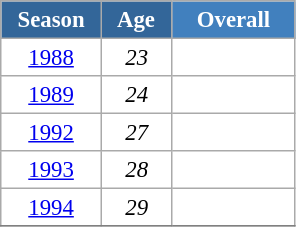<table class="wikitable" style="font-size:95%; text-align:center; border:grey solid 1px; border-collapse:collapse; background:#ffffff;">
<tr>
<th style="background-color:#369; color:white; width:60px;"> Season </th>
<th style="background-color:#369; color:white; width:40px;"> Age </th>
<th style="background-color:#4180be; color:white; width:75px;">Overall</th>
</tr>
<tr>
<td><a href='#'>1988</a></td>
<td><em>23</em></td>
<td></td>
</tr>
<tr>
<td><a href='#'>1989</a></td>
<td><em>24</em></td>
<td></td>
</tr>
<tr>
<td><a href='#'>1992</a></td>
<td><em>27</em></td>
<td></td>
</tr>
<tr>
<td><a href='#'>1993</a></td>
<td><em>28</em></td>
<td></td>
</tr>
<tr>
<td><a href='#'>1994</a></td>
<td><em>29</em></td>
<td></td>
</tr>
<tr>
</tr>
</table>
